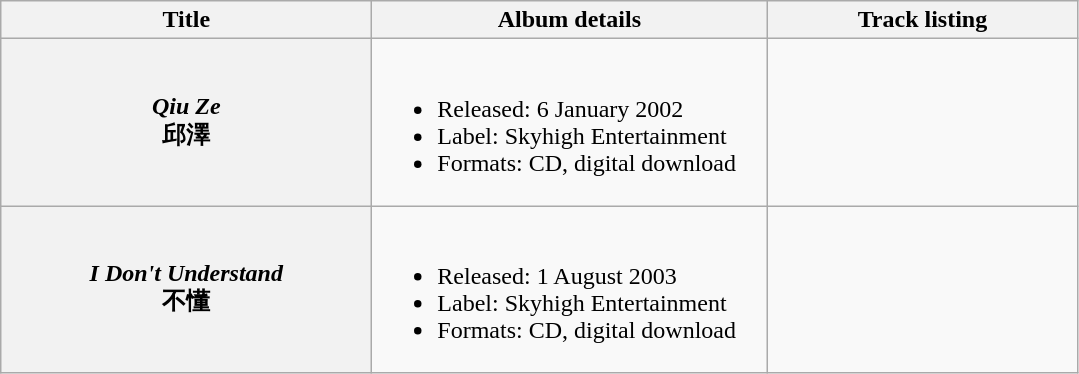<table class="wikitable plainrowheaders" style="text-align:center;">
<tr>
<th style="width:15em;">Title</th>
<th style="width:16em;">Album details</th>
<th style="width:200px;">Track listing</th>
</tr>
<tr>
<th scope="row"><em>Qiu Ze</em> <br>邱澤</th>
<td align="left"><br><ul><li>Released: 6 January 2002</li><li>Label: Skyhigh Entertainment</li><li>Formats: CD, digital download</li></ul></td>
<td style="text-align:center;"></td>
</tr>
<tr>
<th scope="row"><em>I Don't Understand</em> <br>不懂</th>
<td align="left"><br><ul><li>Released: 1 August 2003</li><li>Label: Skyhigh Entertainment</li><li>Formats: CD, digital download</li></ul></td>
<td style="text-align:center;"></td>
</tr>
</table>
